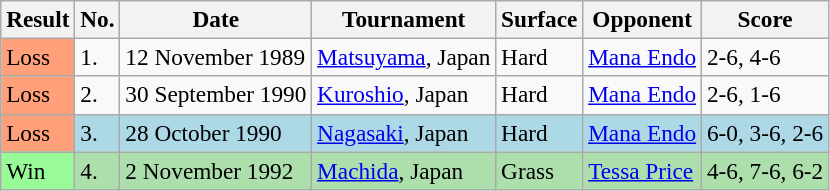<table class="wikitable" style="font-size:97%">
<tr>
<th>Result</th>
<th>No.</th>
<th>Date</th>
<th>Tournament</th>
<th>Surface</th>
<th>Opponent</th>
<th>Score</th>
</tr>
<tr>
<td style="background:#ffa07a;">Loss</td>
<td>1.</td>
<td>12 November 1989</td>
<td><a href='#'>Matsuyama</a>, Japan</td>
<td>Hard</td>
<td> <a href='#'>Mana Endo</a></td>
<td>2-6, 4-6</td>
</tr>
<tr>
<td style="background:#ffa07a;">Loss</td>
<td>2.</td>
<td>30 September 1990</td>
<td><a href='#'>Kuroshio</a>, Japan</td>
<td>Hard</td>
<td> <a href='#'>Mana Endo</a></td>
<td>2-6, 1-6</td>
</tr>
<tr style="background:lightblue;">
<td style="background:#ffa07a;">Loss</td>
<td>3.</td>
<td>28 October 1990</td>
<td><a href='#'>Nagasaki</a>, Japan</td>
<td>Hard</td>
<td> <a href='#'>Mana Endo</a></td>
<td>6-0, 3-6, 2-6</td>
</tr>
<tr style="background:#addfad;">
<td style="background:#98fb98;">Win</td>
<td>4.</td>
<td>2 November 1992</td>
<td><a href='#'>Machida</a>, Japan</td>
<td>Grass</td>
<td> <a href='#'>Tessa Price</a></td>
<td>4-6, 7-6, 6-2</td>
</tr>
</table>
